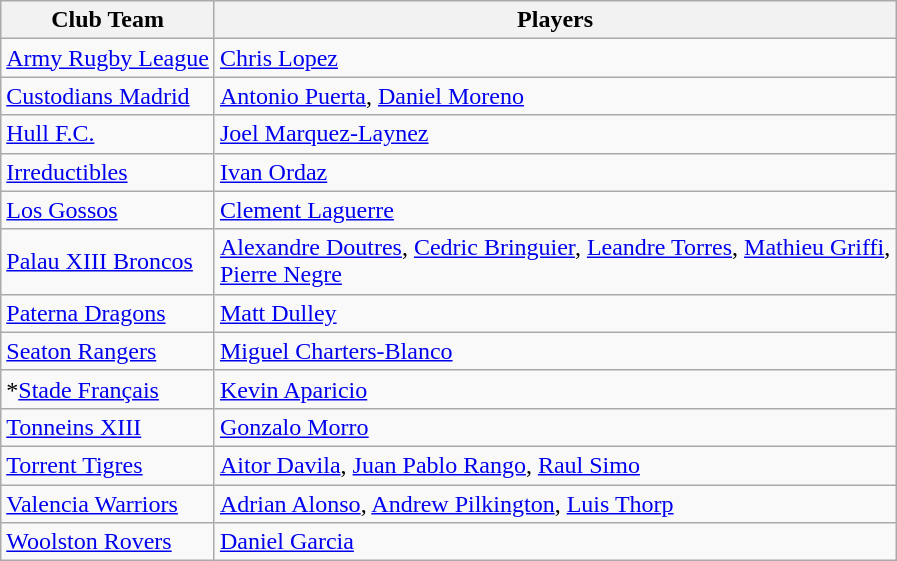<table class="wikitable">
<tr>
<th>Club Team</th>
<th>Players</th>
</tr>
<tr>
<td> <a href='#'>Army Rugby League</a></td>
<td> <a href='#'>Chris Lopez</a></td>
</tr>
<tr>
<td> <a href='#'>Custodians Madrid</a></td>
<td> <a href='#'>Antonio Puerta</a>, <a href='#'>Daniel Moreno</a></td>
</tr>
<tr>
<td> <a href='#'>Hull F.C.</a></td>
<td> <a href='#'>Joel Marquez-Laynez</a></td>
</tr>
<tr>
<td> <a href='#'>Irreductibles</a></td>
<td> <a href='#'>Ivan Ordaz</a></td>
</tr>
<tr>
<td> <a href='#'>Los Gossos</a></td>
<td> <a href='#'>Clement Laguerre</a></td>
</tr>
<tr>
<td> <a href='#'>Palau XIII Broncos</a></td>
<td> <a href='#'>Alexandre Doutres</a>, <a href='#'>Cedric Bringuier</a>, <a href='#'>Leandre Torres</a>, <a href='#'>Mathieu Griffi</a>, <br> <a href='#'>Pierre Negre</a></td>
</tr>
<tr>
<td> <a href='#'>Paterna Dragons</a></td>
<td> <a href='#'>Matt Dulley</a></td>
</tr>
<tr>
<td> <a href='#'>Seaton Rangers</a></td>
<td> <a href='#'>Miguel Charters-Blanco</a></td>
</tr>
<tr>
<td> *<a href='#'>Stade Français</a></td>
<td> <a href='#'>Kevin Aparicio</a></td>
</tr>
<tr>
<td> <a href='#'>Tonneins XIII</a></td>
<td> <a href='#'>Gonzalo Morro</a></td>
</tr>
<tr>
<td> <a href='#'>Torrent Tigres</a></td>
<td> <a href='#'>Aitor Davila</a>, <a href='#'>Juan Pablo Rango</a>, <a href='#'>Raul Simo</a></td>
</tr>
<tr>
<td> <a href='#'>Valencia Warriors</a></td>
<td> <a href='#'>Adrian Alonso</a>, <a href='#'>Andrew Pilkington</a>, <a href='#'>Luis Thorp</a></td>
</tr>
<tr>
<td> <a href='#'>Woolston Rovers</a></td>
<td> <a href='#'>Daniel Garcia</a></td>
</tr>
</table>
